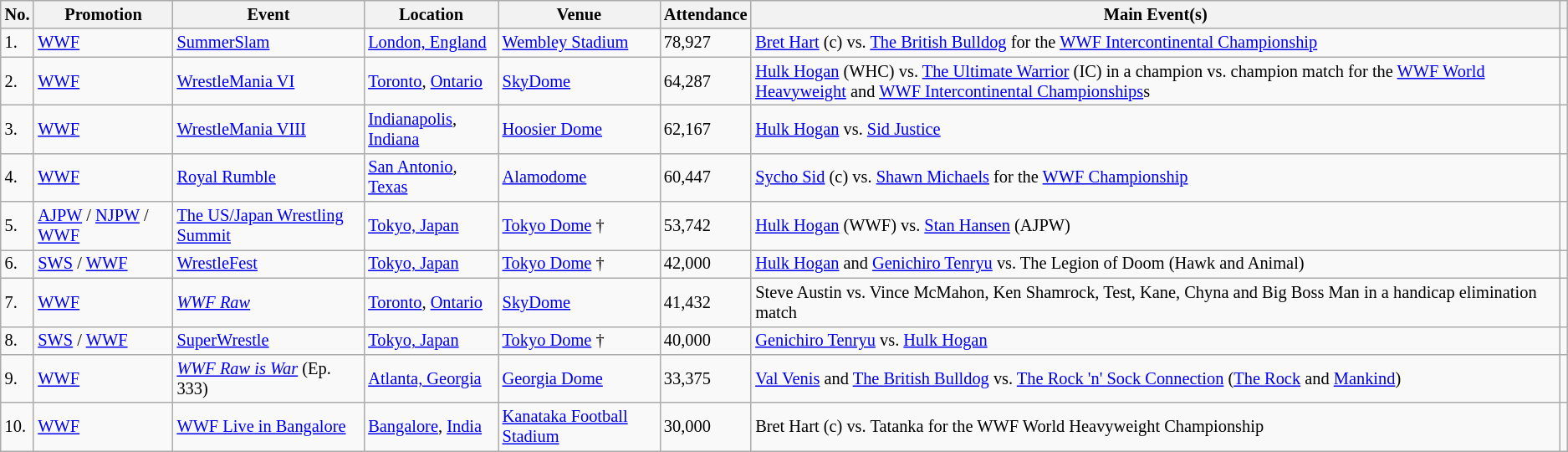<table class="wikitable sortable" style="font-size:85%;">
<tr>
<th>No.</th>
<th>Promotion</th>
<th>Event</th>
<th>Location</th>
<th>Venue</th>
<th>Attendance</th>
<th class=unsortable>Main Event(s)</th>
<th class=unsortable></th>
</tr>
<tr>
<td>1.</td>
<td><a href='#'>WWF</a></td>
<td><a href='#'>SummerSlam</a> <br> </td>
<td><a href='#'>London, England</a></td>
<td><a href='#'>Wembley Stadium</a></td>
<td>78,927</td>
<td><a href='#'>Bret Hart</a> (c) vs. <a href='#'>The British Bulldog</a> for the <a href='#'>WWF Intercontinental Championship</a></td>
<td></td>
</tr>
<tr>
<td>2.</td>
<td><a href='#'>WWF</a></td>
<td><a href='#'>WrestleMania VI</a> <br> </td>
<td><a href='#'>Toronto</a>, <a href='#'>Ontario</a></td>
<td><a href='#'>SkyDome</a></td>
<td>64,287</td>
<td><a href='#'>Hulk Hogan</a> (WHC) vs. <a href='#'>The Ultimate Warrior</a> (IC) in a champion vs. champion match for the <a href='#'>WWF World Heavyweight</a> and <a href='#'>WWF Intercontinental Championships</a>s</td>
<td></td>
</tr>
<tr>
<td>3.</td>
<td><a href='#'>WWF</a></td>
<td><a href='#'>WrestleMania VIII</a> <br> </td>
<td><a href='#'>Indianapolis</a>, <a href='#'>Indiana</a></td>
<td><a href='#'>Hoosier Dome</a></td>
<td>62,167</td>
<td><a href='#'>Hulk Hogan</a> vs. <a href='#'>Sid Justice</a></td>
<td></td>
</tr>
<tr>
<td>4.</td>
<td><a href='#'>WWF</a></td>
<td><a href='#'>Royal Rumble</a> <br> </td>
<td><a href='#'>San Antonio</a>, <a href='#'>Texas</a></td>
<td><a href='#'>Alamodome</a></td>
<td>60,447</td>
<td><a href='#'>Sycho Sid</a> (c) vs. <a href='#'>Shawn Michaels</a> for the <a href='#'>WWF Championship</a></td>
<td></td>
</tr>
<tr>
<td>5.</td>
<td><a href='#'>AJPW</a> / <a href='#'>NJPW</a> / <a href='#'>WWF</a></td>
<td><a href='#'>The US/Japan Wrestling Summit</a> <br> </td>
<td><a href='#'>Tokyo, Japan</a></td>
<td><a href='#'>Tokyo Dome</a> †</td>
<td>53,742</td>
<td><a href='#'>Hulk Hogan</a> (WWF) vs. <a href='#'>Stan Hansen</a> (AJPW)</td>
<td></td>
</tr>
<tr>
<td>6.</td>
<td><a href='#'>SWS</a> / <a href='#'>WWF</a></td>
<td><a href='#'>WrestleFest</a> <br> </td>
<td><a href='#'>Tokyo, Japan</a></td>
<td><a href='#'>Tokyo Dome</a> †</td>
<td>42,000</td>
<td><a href='#'>Hulk Hogan</a> and <a href='#'>Genichiro Tenryu</a> vs. The Legion of Doom (Hawk and Animal)</td>
<td></td>
</tr>
<tr>
<td>7.</td>
<td><a href='#'>WWF</a></td>
<td><em><a href='#'>WWF Raw</a></em> <br> </td>
<td><a href='#'>Toronto</a>, <a href='#'>Ontario</a></td>
<td><a href='#'>SkyDome</a></td>
<td>41,432</td>
<td>Steve Austin vs. Vince McMahon, Ken Shamrock, Test, Kane, Chyna and Big Boss Man in a handicap elimination match</td>
<td></td>
</tr>
<tr>
<td>8.</td>
<td><a href='#'>SWS</a> / <a href='#'>WWF</a></td>
<td><a href='#'>SuperWrestle</a> <br> </td>
<td><a href='#'>Tokyo, Japan</a></td>
<td><a href='#'>Tokyo Dome</a> †</td>
<td>40,000</td>
<td><a href='#'>Genichiro Tenryu</a> vs. <a href='#'>Hulk Hogan</a></td>
<td></td>
</tr>
<tr>
<td>9.</td>
<td><a href='#'>WWF</a></td>
<td><em><a href='#'>WWF Raw is War</a></em> (Ep. 333) <br> </td>
<td><a href='#'>Atlanta, Georgia</a></td>
<td><a href='#'>Georgia Dome</a></td>
<td>33,375</td>
<td><a href='#'>Val Venis</a> and <a href='#'>The British Bulldog</a> vs. <a href='#'>The Rock 'n' Sock Connection</a> (<a href='#'>The Rock</a> and <a href='#'>Mankind</a>)</td>
<td></td>
</tr>
<tr>
<td>10.</td>
<td><a href='#'>WWF</a></td>
<td><a href='#'>WWF Live in Bangalore</a> <br> </td>
<td><a href='#'>Bangalore</a>, <a href='#'>India</a></td>
<td><a href='#'>Kanataka Football Stadium</a></td>
<td>30,000</td>
<td>Bret Hart (c) vs. Tatanka for the WWF World Heavyweight Championship</td>
<td></td>
</tr>
</table>
